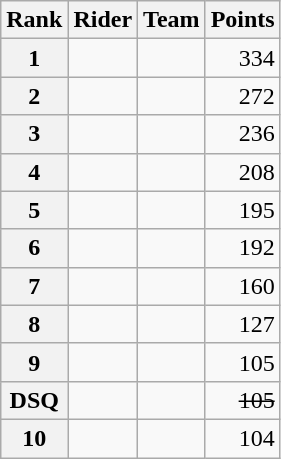<table class="wikitable">
<tr>
<th scope="col">Rank</th>
<th scope="col">Rider</th>
<th scope="col">Team</th>
<th scope="col">Points</th>
</tr>
<tr>
<th scope="row">1</th>
<td> </td>
<td></td>
<td style="text-align:right;">334</td>
</tr>
<tr>
<th scope="row">2</th>
<td></td>
<td></td>
<td style="text-align:right;">272</td>
</tr>
<tr>
<th scope="row">3</th>
<td></td>
<td></td>
<td style="text-align:right;">236</td>
</tr>
<tr>
<th scope="row">4</th>
<td> </td>
<td></td>
<td style="text-align:right;">208</td>
</tr>
<tr>
<th scope="row">5</th>
<td> </td>
<td></td>
<td style="text-align:right;">195</td>
</tr>
<tr>
<th scope="row">6</th>
<td></td>
<td></td>
<td style="text-align:right;">192</td>
</tr>
<tr>
<th scope="row">7</th>
<td></td>
<td></td>
<td style="text-align:right;">160</td>
</tr>
<tr>
<th scope="row">8</th>
<td> </td>
<td></td>
<td style="text-align:right;">127</td>
</tr>
<tr>
<th scope="row">9</th>
<td> </td>
<td></td>
<td style="text-align:right;">105</td>
</tr>
<tr>
<th scope="row">DSQ</th>
<td><s></s></td>
<td><s></s></td>
<td style="text-align:right;"><s>105</s></td>
</tr>
<tr>
<th scope="row">10</th>
<td> </td>
<td></td>
<td style="text-align:right;">104</td>
</tr>
</table>
